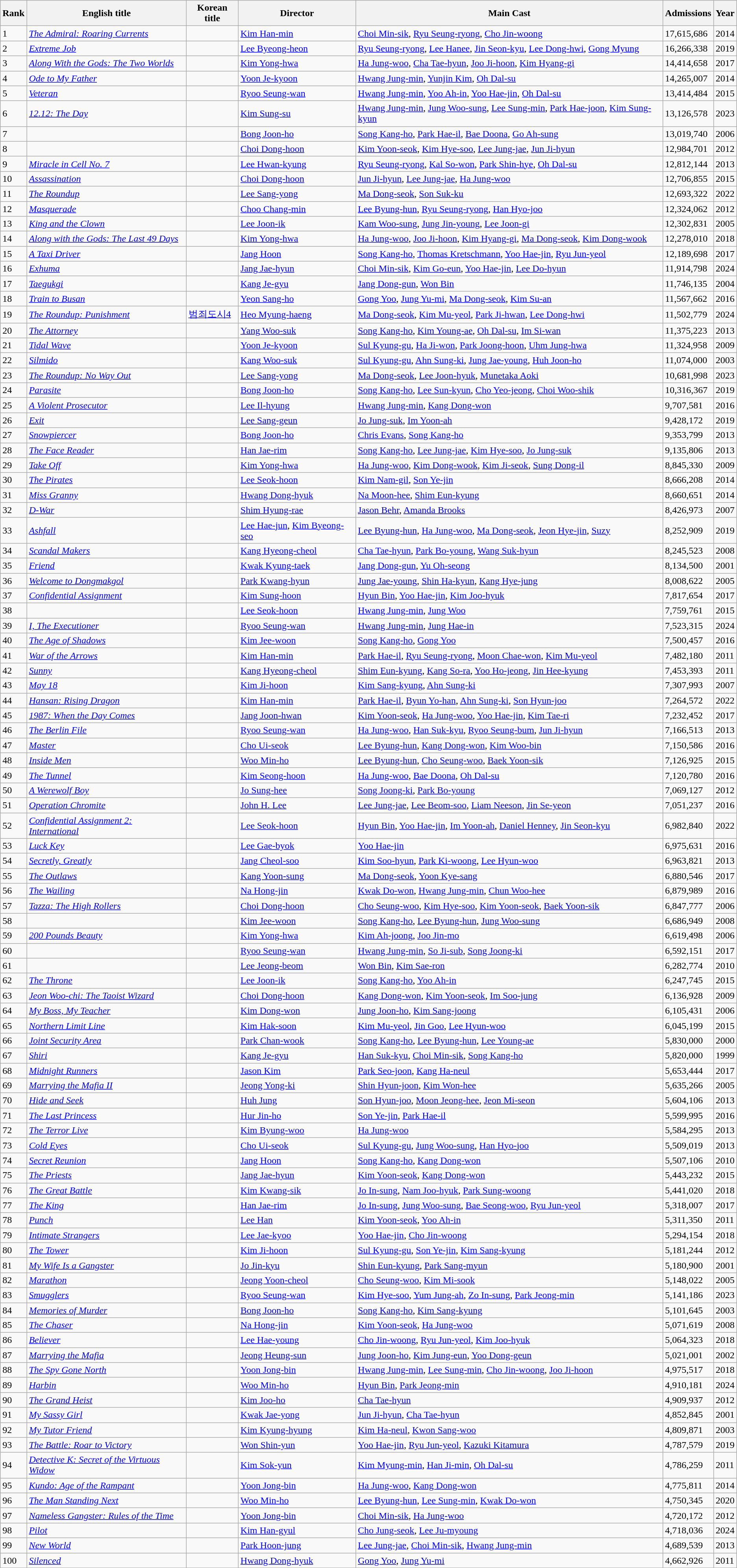<table class="wikitable sortable">
<tr>
<th>Rank</th>
<th>English title</th>
<th>Korean title</th>
<th>Director</th>
<th>Main Cast</th>
<th>Admissions</th>
<th>Year</th>
</tr>
<tr>
<td>1</td>
<td><em><a href='#'>The Admiral: Roaring Currents</a></em></td>
<td></td>
<td><a href='#'>Kim Han-min</a></td>
<td><a href='#'>Choi Min-sik</a>, <a href='#'>Ryu Seung-ryong</a>, <a href='#'>Cho Jin-woong</a></td>
<td>17,615,686</td>
<td>2014</td>
</tr>
<tr>
<td>2</td>
<td><em><a href='#'>Extreme Job</a></em></td>
<td></td>
<td><a href='#'>Lee Byeong-heon</a></td>
<td><a href='#'>Ryu Seung-ryong</a>, <a href='#'>Lee Hanee</a>, <a href='#'>Jin Seon-kyu</a>, <a href='#'>Lee Dong-hwi</a>, <a href='#'>Gong Myung</a></td>
<td>16,266,338</td>
<td>2019</td>
</tr>
<tr>
<td>3</td>
<td><em><a href='#'>Along With the Gods: The Two Worlds</a></em></td>
<td></td>
<td><a href='#'>Kim Yong-hwa</a></td>
<td><a href='#'>Ha Jung-woo</a>, <a href='#'>Cha Tae-hyun</a>, <a href='#'>Joo Ji-hoon</a>, <a href='#'>Kim Hyang-gi</a></td>
<td>14,414,658</td>
<td>2017</td>
</tr>
<tr>
<td>4</td>
<td><em><a href='#'>Ode to My Father</a></em></td>
<td></td>
<td><a href='#'>Yoon Je-kyoon</a></td>
<td><a href='#'>Hwang Jung-min</a>, <a href='#'>Yunjin Kim</a>, <a href='#'>Oh Dal-su</a></td>
<td>14,265,007</td>
<td>2014</td>
</tr>
<tr>
<td>5</td>
<td><em><a href='#'>Veteran</a></em></td>
<td></td>
<td><a href='#'>Ryoo Seung-wan</a></td>
<td><a href='#'>Hwang Jung-min</a>, <a href='#'>Yoo Ah-in</a>, <a href='#'>Yoo Hae-jin</a>, <a href='#'>Oh Dal-su</a></td>
<td>13,414,484</td>
<td>2015</td>
</tr>
<tr>
<td>6</td>
<td><em><a href='#'>12.12: The Day</a></em></td>
<td></td>
<td><a href='#'>Kim Sung-su</a></td>
<td><a href='#'>Hwang Jung-min</a>, <a href='#'>Jung Woo-sung</a>, <a href='#'>Lee Sung-min</a>, <a href='#'>Park Hae-joon</a>, <a href='#'>Kim Sung-kyun</a></td>
<td>13,126,578</td>
<td>2023</td>
</tr>
<tr>
<td>7</td>
<td><em></em></td>
<td></td>
<td><a href='#'>Bong Joon-ho</a></td>
<td><a href='#'>Song Kang-ho</a>, <a href='#'>Park Hae-il</a>, <a href='#'>Bae Doona</a>, <a href='#'>Go Ah-sung</a></td>
<td>13,019,740</td>
<td>2006</td>
</tr>
<tr>
<td>8</td>
<td><em></em></td>
<td></td>
<td><a href='#'>Choi Dong-hoon</a></td>
<td><a href='#'>Kim Yoon-seok</a>, <a href='#'>Kim Hye-soo</a>, <a href='#'>Lee Jung-jae</a>, <a href='#'>Jun Ji-hyun</a></td>
<td>12,984,701</td>
<td>2012</td>
</tr>
<tr>
<td>9</td>
<td><em><a href='#'>Miracle in Cell No. 7</a></em></td>
<td></td>
<td><a href='#'>Lee Hwan-kyung</a></td>
<td><a href='#'>Ryu Seung-ryong</a>, <a href='#'>Kal So-won</a>, <a href='#'>Park Shin-hye</a>, <a href='#'>Oh Dal-su</a></td>
<td>12,812,144</td>
<td>2013</td>
</tr>
<tr>
<td>10</td>
<td><em><a href='#'>Assassination</a></em></td>
<td></td>
<td><a href='#'>Choi Dong-hoon</a></td>
<td><a href='#'>Jun Ji-hyun</a>, <a href='#'>Lee Jung-jae</a>, <a href='#'>Ha Jung-woo</a></td>
<td>12,706,855</td>
<td>2015</td>
</tr>
<tr>
<td>11</td>
<td><em><a href='#'>The Roundup</a></em></td>
<td></td>
<td><a href='#'>Lee Sang-yong</a></td>
<td><a href='#'>Ma Dong-seok</a>, <a href='#'>Son Suk-ku</a></td>
<td>12,693,322</td>
<td>2022</td>
</tr>
<tr>
<td>12</td>
<td><em><a href='#'>Masquerade</a></em></td>
<td></td>
<td><a href='#'>Choo Chang-min</a></td>
<td><a href='#'>Lee Byung-hun</a>, <a href='#'>Ryu Seung-ryong</a>, <a href='#'>Han Hyo-joo</a></td>
<td>12,324,062</td>
<td>2012</td>
</tr>
<tr>
<td>13</td>
<td><em><a href='#'>King and the Clown</a></em></td>
<td></td>
<td><a href='#'>Lee Joon-ik</a></td>
<td><a href='#'>Kam Woo-sung</a>, <a href='#'>Jung Jin-young</a>, <a href='#'>Lee Joon-gi</a></td>
<td>12,302,831</td>
<td>2005</td>
</tr>
<tr>
<td>14</td>
<td><em><a href='#'>Along with the Gods: The Last 49 Days</a></em></td>
<td></td>
<td><a href='#'>Kim Yong-hwa</a></td>
<td><a href='#'>Ha Jung-woo</a>, <a href='#'>Joo Ji-hoon</a>, <a href='#'>Kim Hyang-gi</a>, <a href='#'>Ma Dong-seok</a>, <a href='#'>Kim Dong-wook</a></td>
<td>12,278,010</td>
<td>2018</td>
</tr>
<tr>
<td>15</td>
<td><em><a href='#'>A Taxi Driver</a></em></td>
<td></td>
<td><a href='#'>Jang Hoon</a></td>
<td><a href='#'>Song Kang-ho</a>, <a href='#'>Thomas Kretschmann</a>, <a href='#'>Yoo Hae-jin</a>, <a href='#'>Ryu Jun-yeol</a></td>
<td>12,189,698</td>
<td>2017</td>
</tr>
<tr>
<td>16</td>
<td><em><a href='#'>Exhuma</a></em></td>
<td></td>
<td><a href='#'>Jang Jae-hyun</a></td>
<td><a href='#'>Choi Min-sik</a>, <a href='#'>Kim Go-eun</a>, <a href='#'>Yoo Hae-jin</a>, <a href='#'>Lee Do-hyun</a></td>
<td>11,914,798</td>
<td>2024</td>
</tr>
<tr>
<td>17</td>
<td><em><a href='#'>Taegukgi</a></em></td>
<td></td>
<td><a href='#'>Kang Je-gyu</a></td>
<td><a href='#'>Jang Dong-gun</a>, <a href='#'>Won Bin</a></td>
<td>11,746,135</td>
<td>2004</td>
</tr>
<tr>
<td>18</td>
<td><em><a href='#'>Train to Busan</a></em></td>
<td></td>
<td><a href='#'>Yeon Sang-ho</a></td>
<td><a href='#'>Gong Yoo</a>, <a href='#'>Jung Yu-mi</a>, <a href='#'>Ma Dong-seok</a>, <a href='#'>Kim Su-an</a></td>
<td>11,567,662</td>
<td>2016</td>
</tr>
<tr>
<td>19</td>
<td><em><a href='#'>The Roundup: Punishment</a></em></td>
<td><a href='#'>범죄도시4</a></td>
<td><a href='#'>Heo Myung-haeng</a></td>
<td><a href='#'>Ma Dong-seok</a>, <a href='#'>Kim Mu-yeol</a>, <a href='#'>Park Ji-hwan</a>, <a href='#'>Lee Dong-hwi</a></td>
<td>11,502,779</td>
<td>2024</td>
</tr>
<tr>
<td>20</td>
<td><em><a href='#'>The Attorney</a></em></td>
<td></td>
<td><a href='#'>Yang Woo-suk</a></td>
<td><a href='#'>Song Kang-ho</a>, <a href='#'>Kim Young-ae</a>, <a href='#'>Oh Dal-su</a>, <a href='#'>Im Si-wan</a></td>
<td>11,375,223</td>
<td>2013</td>
</tr>
<tr>
<td>21</td>
<td><em><a href='#'>Tidal Wave</a></em></td>
<td></td>
<td><a href='#'>Yoon Je-kyoon</a></td>
<td><a href='#'>Sul Kyung-gu</a>, <a href='#'>Ha Ji-won</a>, <a href='#'>Park Joong-hoon</a>, <a href='#'>Uhm Jung-hwa</a></td>
<td>11,324,958</td>
<td>2009</td>
</tr>
<tr>
<td>22</td>
<td><em><a href='#'>Silmido</a></em></td>
<td></td>
<td><a href='#'>Kang Woo-suk</a></td>
<td><a href='#'>Sul Kyung-gu</a>, <a href='#'>Ahn Sung-ki</a>, <a href='#'>Jung Jae-young</a>, <a href='#'>Huh Joon-ho</a></td>
<td>11,074,000</td>
<td>2003</td>
</tr>
<tr>
<td>23</td>
<td><em><a href='#'>The Roundup: No Way Out</a></em></td>
<td></td>
<td><a href='#'>Lee Sang-yong</a></td>
<td><a href='#'>Ma Dong-seok</a>, <a href='#'>Lee Joon-hyuk</a>, <a href='#'>Munetaka Aoki</a></td>
<td>10,681,998</td>
<td>2023</td>
</tr>
<tr>
<td>24</td>
<td><em><a href='#'>Parasite</a></em></td>
<td></td>
<td><a href='#'>Bong Joon-ho</a></td>
<td><a href='#'>Song Kang-ho</a>, <a href='#'>Lee Sun-kyun</a>, <a href='#'>Cho Yeo-jeong</a>, <a href='#'>Choi Woo-shik</a></td>
<td>10,316,367</td>
<td>2019</td>
</tr>
<tr>
<td>25</td>
<td><em><a href='#'>A Violent Prosecutor</a></em></td>
<td></td>
<td><a href='#'>Lee Il-hyung</a></td>
<td><a href='#'>Hwang Jung-min</a>, <a href='#'>Kang Dong-won</a></td>
<td>9,707,581</td>
<td>2016</td>
</tr>
<tr>
<td>26</td>
<td><em><a href='#'>Exit</a></em></td>
<td></td>
<td><a href='#'>Lee Sang-geun</a></td>
<td><a href='#'>Jo Jung-suk</a>, <a href='#'>Im Yoon-ah</a></td>
<td>9,428,172</td>
<td>2019</td>
</tr>
<tr>
<td>27</td>
<td><em><a href='#'>Snowpiercer</a></em></td>
<td></td>
<td><a href='#'>Bong Joon-ho</a></td>
<td><a href='#'>Chris Evans</a>, <a href='#'>Song Kang-ho</a></td>
<td>9,353,799</td>
<td>2013</td>
</tr>
<tr>
<td>28</td>
<td><em><a href='#'>The Face Reader</a></em></td>
<td></td>
<td><a href='#'>Han Jae-rim</a></td>
<td><a href='#'>Song Kang-ho</a>, <a href='#'>Lee Jung-jae</a>, <a href='#'>Kim Hye-soo</a>, <a href='#'>Jo Jung-suk</a></td>
<td>9,135,806</td>
<td>2013</td>
</tr>
<tr>
<td>29</td>
<td><em><a href='#'>Take Off</a></em></td>
<td></td>
<td><a href='#'>Kim Yong-hwa</a></td>
<td><a href='#'>Ha Jung-woo</a>, <a href='#'>Kim Dong-wook</a>, <a href='#'>Kim Ji-seok</a>, <a href='#'>Sung Dong-il</a></td>
<td>8,845,330</td>
<td>2009</td>
</tr>
<tr>
<td>30</td>
<td><em><a href='#'>The Pirates</a></em></td>
<td></td>
<td><a href='#'>Lee Seok-hoon</a></td>
<td><a href='#'>Kim Nam-gil</a>, <a href='#'>Son Ye-jin</a></td>
<td>8,666,208</td>
<td>2014</td>
</tr>
<tr>
<td>31</td>
<td><em><a href='#'>Miss Granny</a></em></td>
<td></td>
<td><a href='#'>Hwang Dong-hyuk</a></td>
<td><a href='#'>Na Moon-hee</a>, <a href='#'>Shim Eun-kyung</a></td>
<td>8,660,651</td>
<td>2014</td>
</tr>
<tr>
<td>32</td>
<td><em><a href='#'>D-War</a></em></td>
<td></td>
<td><a href='#'>Shim Hyung-rae</a></td>
<td><a href='#'>Jason Behr</a>, <a href='#'>Amanda Brooks</a></td>
<td>8,426,973</td>
<td>2007</td>
</tr>
<tr>
<td>33</td>
<td><em><a href='#'>Ashfall</a></em></td>
<td></td>
<td><a href='#'>Lee Hae-jun</a>, <a href='#'>Kim Byeong-seo</a></td>
<td><a href='#'>Lee Byung-hun</a>, <a href='#'>Ha Jung-woo</a>, <a href='#'>Ma Dong-seok</a>, <a href='#'>Jeon Hye-jin</a>, <a href='#'>Suzy</a></td>
<td>8,252,909</td>
<td>2019</td>
</tr>
<tr>
<td>34</td>
<td><em><a href='#'>Scandal Makers</a></em></td>
<td></td>
<td><a href='#'>Kang Hyeong-cheol</a></td>
<td><a href='#'>Cha Tae-hyun</a>, <a href='#'>Park Bo-young</a>, <a href='#'>Wang Suk-hyun</a></td>
<td>8,245,523</td>
<td>2008</td>
</tr>
<tr>
<td>35</td>
<td><em><a href='#'>Friend</a></em></td>
<td></td>
<td><a href='#'>Kwak Kyung-taek</a></td>
<td><a href='#'>Jang Dong-gun</a>, <a href='#'>Yu Oh-seong</a></td>
<td>8,134,500</td>
<td>2001</td>
</tr>
<tr>
<td>36</td>
<td><em><a href='#'>Welcome to Dongmakgol</a></em></td>
<td></td>
<td><a href='#'>Park Kwang-hyun</a></td>
<td><a href='#'>Jung Jae-young</a>, <a href='#'>Shin Ha-kyun</a>, <a href='#'>Kang Hye-jung</a></td>
<td>8,008,622</td>
<td>2005</td>
</tr>
<tr>
<td>37</td>
<td><em><a href='#'>Confidential Assignment</a></em></td>
<td></td>
<td><a href='#'>Kim Sung-hoon</a></td>
<td><a href='#'>Hyun Bin</a>, <a href='#'>Yoo Hae-jin</a>, <a href='#'>Kim Joo-hyuk</a></td>
<td>7,817,654</td>
<td>2017</td>
</tr>
<tr>
<td>38</td>
<td><em></em></td>
<td></td>
<td><a href='#'>Lee Seok-hoon</a></td>
<td><a href='#'>Hwang Jung-min</a>, <a href='#'>Jung Woo</a></td>
<td>7,759,761</td>
<td>2015</td>
</tr>
<tr>
<td>39</td>
<td><em><a href='#'>I, The Executioner</a></em></td>
<td></td>
<td><a href='#'>Ryoo Seung-wan</a></td>
<td><a href='#'>Hwang Jung-min</a>, <a href='#'>Jung Hae-in</a></td>
<td>7,523,315</td>
<td>2024</td>
</tr>
<tr>
<td>40</td>
<td><em><a href='#'>The Age of Shadows</a></em></td>
<td></td>
<td><a href='#'>Kim Jee-woon</a></td>
<td><a href='#'>Song Kang-ho</a>, <a href='#'>Gong Yoo</a></td>
<td>7,500,457</td>
<td>2016</td>
</tr>
<tr>
<td>41</td>
<td><em><a href='#'>War of the Arrows</a></em></td>
<td></td>
<td><a href='#'>Kim Han-min</a></td>
<td><a href='#'>Park Hae-il</a>, <a href='#'>Ryu Seung-ryong</a>, <a href='#'>Moon Chae-won</a>, <a href='#'>Kim Mu-yeol</a></td>
<td>7,482,180</td>
<td>2011</td>
</tr>
<tr>
<td>42</td>
<td><em><a href='#'>Sunny</a></em></td>
<td></td>
<td><a href='#'>Kang Hyeong-cheol</a></td>
<td><a href='#'>Shim Eun-kyung</a>, <a href='#'>Kang So-ra</a>, <a href='#'>Yoo Ho-jeong</a>, <a href='#'>Jin Hee-kyung</a></td>
<td>7,453,393</td>
<td>2011</td>
</tr>
<tr>
<td>43</td>
<td><em><a href='#'>May 18</a></em></td>
<td></td>
<td><a href='#'>Kim Ji-hoon</a></td>
<td><a href='#'>Kim Sang-kyung</a>, <a href='#'>Ahn Sung-ki</a></td>
<td>7,307,993</td>
<td>2007</td>
</tr>
<tr>
<td>44</td>
<td><em><a href='#'>Hansan: Rising Dragon</a></em></td>
<td></td>
<td><a href='#'>Kim Han-min</a></td>
<td><a href='#'>Park Hae-il</a>, <a href='#'>Byun Yo-han</a>, <a href='#'>Ahn Sung-ki</a>, <a href='#'>Son Hyun-joo</a></td>
<td>7,264,572</td>
<td>2022</td>
</tr>
<tr>
<td>45</td>
<td><em><a href='#'>1987: When the Day Comes</a></em></td>
<td></td>
<td><a href='#'>Jang Joon-hwan</a></td>
<td><a href='#'>Kim Yoon-seok</a>, <a href='#'>Ha Jung-woo</a>, <a href='#'>Yoo Hae-jin</a>, <a href='#'>Kim Tae-ri</a></td>
<td>7,232,452</td>
<td>2017</td>
</tr>
<tr>
<td>46</td>
<td><em><a href='#'>The Berlin File</a></em></td>
<td></td>
<td><a href='#'>Ryoo Seung-wan</a></td>
<td><a href='#'>Ha Jung-woo</a>, <a href='#'>Han Suk-kyu</a>, <a href='#'>Ryoo Seung-bum</a>, <a href='#'>Jun Ji-hyun</a></td>
<td>7,166,513</td>
<td>2013</td>
</tr>
<tr>
<td>47</td>
<td><em><a href='#'>Master</a></em></td>
<td></td>
<td><a href='#'>Cho Ui-seok</a></td>
<td><a href='#'>Lee Byung-hun</a>, <a href='#'>Kang Dong-won</a>, <a href='#'>Kim Woo-bin</a></td>
<td>7,150,586</td>
<td>2016</td>
</tr>
<tr>
<td>48</td>
<td><em><a href='#'>Inside Men</a></em></td>
<td></td>
<td><a href='#'>Woo Min-ho</a></td>
<td><a href='#'>Lee Byung-hun</a>, <a href='#'>Cho Seung-woo</a>, <a href='#'>Baek Yoon-sik</a></td>
<td>7,126,925</td>
<td>2015</td>
</tr>
<tr>
<td>49</td>
<td><em><a href='#'>The Tunnel</a></em></td>
<td></td>
<td><a href='#'>Kim Seong-hoon</a></td>
<td><a href='#'>Ha Jung-woo</a>, <a href='#'>Bae Doona</a>, <a href='#'>Oh Dal-su</a></td>
<td>7,120,780</td>
<td>2016</td>
</tr>
<tr>
<td>50</td>
<td><em><a href='#'>A Werewolf Boy</a></em></td>
<td></td>
<td><a href='#'>Jo Sung-hee</a></td>
<td><a href='#'>Song Joong-ki</a>, <a href='#'>Park Bo-young</a></td>
<td>7,069,127</td>
<td>2012</td>
</tr>
<tr>
<td>51</td>
<td><em><a href='#'>Operation Chromite</a></em></td>
<td></td>
<td><a href='#'>John H. Lee</a></td>
<td><a href='#'>Lee Jung-jae</a>, <a href='#'>Lee Beom-soo</a>, <a href='#'>Liam Neeson</a>, <a href='#'>Jin Se-yeon</a></td>
<td>7,051,237</td>
<td>2016</td>
</tr>
<tr>
<td>52</td>
<td><em><a href='#'>Confidential Assignment 2: International</a></em></td>
<td></td>
<td><a href='#'>Lee Seok-hoon</a></td>
<td><a href='#'>Hyun Bin</a>, <a href='#'>Yoo Hae-jin</a>, <a href='#'>Im Yoon-ah</a>, <a href='#'>Daniel Henney</a>, <a href='#'>Jin Seon-kyu</a></td>
<td>6,982,840</td>
<td>2022</td>
</tr>
<tr>
<td>53</td>
<td><em><a href='#'>Luck Key</a></em></td>
<td></td>
<td><a href='#'>Lee Gae-byok</a></td>
<td><a href='#'>Yoo Hae-jin</a></td>
<td>6,975,631</td>
<td>2016</td>
</tr>
<tr>
<td>54</td>
<td><em><a href='#'>Secretly, Greatly</a></em></td>
<td></td>
<td><a href='#'>Jang Cheol-soo</a></td>
<td><a href='#'>Kim Soo-hyun</a>, <a href='#'>Park Ki-woong</a>, <a href='#'>Lee Hyun-woo</a></td>
<td>6,963,821</td>
<td>2013</td>
</tr>
<tr>
<td>55</td>
<td><em><a href='#'>The Outlaws</a></em></td>
<td></td>
<td><a href='#'>Kang Yoon-sung</a></td>
<td><a href='#'>Ma Dong-seok</a>, <a href='#'>Yoon Kye-sang</a></td>
<td>6,880,546</td>
<td>2017</td>
</tr>
<tr>
<td>56</td>
<td><em><a href='#'>The Wailing</a></em></td>
<td></td>
<td><a href='#'>Na Hong-jin</a></td>
<td><a href='#'>Kwak Do-won</a>, <a href='#'>Hwang Jung-min</a>, <a href='#'>Chun Woo-hee</a></td>
<td>6,879,989</td>
<td>2016</td>
</tr>
<tr>
<td>57</td>
<td><em><a href='#'>Tazza: The High Rollers</a></em></td>
<td></td>
<td><a href='#'>Choi Dong-hoon</a></td>
<td><a href='#'>Cho Seung-woo</a>, <a href='#'>Kim Hye-soo</a>, <a href='#'>Kim Yoon-seok</a>, <a href='#'>Baek Yoon-sik</a></td>
<td>6,847,777</td>
<td>2006</td>
</tr>
<tr>
<td>58</td>
<td><em></em></td>
<td></td>
<td><a href='#'>Kim Jee-woon</a></td>
<td><a href='#'>Song Kang-ho</a>, <a href='#'>Lee Byung-hun</a>, <a href='#'>Jung Woo-sung</a></td>
<td>6,686,949</td>
<td>2008</td>
</tr>
<tr>
<td>59</td>
<td><em><a href='#'>200 Pounds Beauty</a></em></td>
<td></td>
<td><a href='#'>Kim Yong-hwa</a></td>
<td><a href='#'>Kim Ah-joong</a>, <a href='#'>Joo Jin-mo</a></td>
<td>6,619,498</td>
<td>2006</td>
</tr>
<tr>
<td>60</td>
<td><em></em></td>
<td></td>
<td><a href='#'>Ryoo Seung-wan</a></td>
<td><a href='#'>Hwang Jung-min</a>, <a href='#'>So Ji-sub</a>, <a href='#'>Song Joong-ki</a></td>
<td>6,592,151</td>
<td>2017</td>
</tr>
<tr>
<td>61</td>
<td><em></em></td>
<td></td>
<td><a href='#'>Lee Jeong-beom</a></td>
<td><a href='#'>Won Bin</a>, <a href='#'>Kim Sae-ron</a></td>
<td>6,282,774</td>
<td>2010</td>
</tr>
<tr>
<td>62</td>
<td><em><a href='#'>The Throne</a></em></td>
<td></td>
<td><a href='#'>Lee Joon-ik</a></td>
<td><a href='#'>Song Kang-ho</a>, <a href='#'>Yoo Ah-in</a></td>
<td>6,247,745</td>
<td>2015</td>
</tr>
<tr>
<td>63</td>
<td><em><a href='#'>Jeon Woo-chi: The Taoist Wizard</a></em></td>
<td></td>
<td><a href='#'>Choi Dong-hoon</a></td>
<td><a href='#'>Kang Dong-won</a>, <a href='#'>Kim Yoon-seok</a>, <a href='#'>Im Soo-jung</a></td>
<td>6,136,928</td>
<td>2009</td>
</tr>
<tr>
<td>64</td>
<td><em><a href='#'>My Boss, My Teacher</a></em></td>
<td></td>
<td><a href='#'>Kim Dong-won</a></td>
<td><a href='#'>Jung Joon-ho</a>, <a href='#'>Kim Sang-joong</a></td>
<td>6,105,431</td>
<td>2006</td>
</tr>
<tr>
<td>65</td>
<td><em><a href='#'>Northern Limit Line</a></em></td>
<td></td>
<td><a href='#'>Kim Hak-soon</a></td>
<td><a href='#'>Kim Mu-yeol</a>, <a href='#'>Jin Goo</a>, <a href='#'>Lee Hyun-woo</a></td>
<td>6,045,199</td>
<td>2015</td>
</tr>
<tr>
<td>66</td>
<td><em><a href='#'>Joint Security Area</a></em></td>
<td></td>
<td><a href='#'>Park Chan-wook</a></td>
<td><a href='#'>Song Kang-ho</a>, <a href='#'>Lee Byung-hun</a>, <a href='#'>Lee Young-ae</a></td>
<td>5,830,000</td>
<td>2000</td>
</tr>
<tr>
<td>67</td>
<td><em><a href='#'>Shiri</a></em></td>
<td></td>
<td><a href='#'>Kang Je-gyu</a></td>
<td><a href='#'>Han Suk-kyu</a>, <a href='#'>Choi Min-sik</a>, <a href='#'>Song Kang-ho</a></td>
<td>5,820,000</td>
<td>1999</td>
</tr>
<tr>
<td>68</td>
<td><em><a href='#'>Midnight Runners</a></em></td>
<td></td>
<td><a href='#'>Jason Kim</a></td>
<td><a href='#'>Park Seo-joon</a>, <a href='#'>Kang Ha-neul</a></td>
<td>5,653,444</td>
<td>2017</td>
</tr>
<tr>
<td>69</td>
<td><em><a href='#'>Marrying the Mafia II</a></em></td>
<td></td>
<td><a href='#'>Jeong Yong-ki</a></td>
<td><a href='#'>Shin Hyun-joon</a>, <a href='#'>Kim Won-hee</a></td>
<td>5,635,266</td>
<td>2005</td>
</tr>
<tr>
<td>70</td>
<td><em><a href='#'>Hide and Seek</a></em></td>
<td></td>
<td><a href='#'>Huh Jung</a></td>
<td><a href='#'>Son Hyun-joo</a>, <a href='#'>Moon Jeong-hee</a>, <a href='#'>Jeon Mi-seon</a></td>
<td>5,604,106</td>
<td>2013</td>
</tr>
<tr>
<td>71</td>
<td><em><a href='#'>The Last Princess</a></em></td>
<td></td>
<td><a href='#'>Hur Jin-ho</a></td>
<td><a href='#'>Son Ye-jin</a>, <a href='#'>Park Hae-il</a></td>
<td>5,599,995</td>
<td>2016</td>
</tr>
<tr>
<td>72</td>
<td><em><a href='#'>The Terror Live</a></em></td>
<td></td>
<td><a href='#'>Kim Byung-woo</a></td>
<td><a href='#'>Ha Jung-woo</a></td>
<td>5,584,295</td>
<td>2013</td>
</tr>
<tr>
<td>73</td>
<td><em><a href='#'>Cold Eyes</a></em></td>
<td></td>
<td><a href='#'>Cho Ui-seok</a></td>
<td><a href='#'>Sul Kyung-gu</a>, <a href='#'>Jung Woo-sung</a>, <a href='#'>Han Hyo-joo</a></td>
<td>5,509,019</td>
<td>2013</td>
</tr>
<tr>
<td>74</td>
<td><em><a href='#'>Secret Reunion</a></em></td>
<td></td>
<td><a href='#'>Jang Hoon</a></td>
<td><a href='#'>Song Kang-ho</a>, <a href='#'>Kang Dong-won</a></td>
<td>5,507,106</td>
<td>2010</td>
</tr>
<tr>
<td>75</td>
<td><em><a href='#'>The Priests</a></em></td>
<td></td>
<td><a href='#'>Jang Jae-hyun</a></td>
<td><a href='#'>Kim Yoon-seok</a>, <a href='#'>Kang Dong-won</a></td>
<td>5,443,232</td>
<td>2015</td>
</tr>
<tr>
<td>76</td>
<td><em><a href='#'>The Great Battle</a></em></td>
<td></td>
<td><a href='#'>Kim Kwang-sik</a></td>
<td><a href='#'>Jo In-sung</a>, <a href='#'>Nam Joo-hyuk</a>, <a href='#'>Park Sung-woong</a></td>
<td>5,441,020</td>
<td>2018</td>
</tr>
<tr>
<td>77</td>
<td><em><a href='#'>The King</a></em></td>
<td></td>
<td><a href='#'>Han Jae-rim</a></td>
<td><a href='#'>Jo In-sung</a>, <a href='#'>Jung Woo-sung</a>, <a href='#'>Bae Seong-woo</a>, <a href='#'>Ryu Jun-yeol</a></td>
<td>5,318,007</td>
<td>2017</td>
</tr>
<tr>
<td>78</td>
<td><em><a href='#'>Punch</a></em></td>
<td></td>
<td><a href='#'>Lee Han</a></td>
<td><a href='#'>Kim Yoon-seok</a>, <a href='#'>Yoo Ah-in</a></td>
<td>5,311,350</td>
<td>2011</td>
</tr>
<tr>
<td>79</td>
<td><em><a href='#'>Intimate Strangers</a></em></td>
<td></td>
<td><a href='#'>Lee Jae-kyoo</a></td>
<td><a href='#'>Yoo Hae-jin</a>, <a href='#'>Cho Jin-woong</a></td>
<td>5,294,154</td>
<td>2018</td>
</tr>
<tr>
<td>80</td>
<td><em><a href='#'>The Tower</a></em></td>
<td></td>
<td><a href='#'>Kim Ji-hoon</a></td>
<td><a href='#'>Sul Kyung-gu</a>, <a href='#'>Son Ye-jin</a>, <a href='#'>Kim Sang-kyung</a></td>
<td>5,181,244</td>
<td>2012</td>
</tr>
<tr>
<td>81</td>
<td><em><a href='#'>My Wife Is a Gangster</a></em></td>
<td></td>
<td><a href='#'>Jo Jin-kyu</a></td>
<td><a href='#'>Shin Eun-kyung</a>, <a href='#'>Park Sang-myun</a></td>
<td>5,180,900</td>
<td>2001</td>
</tr>
<tr>
<td>82</td>
<td><em><a href='#'>Marathon</a></em></td>
<td></td>
<td><a href='#'>Jeong Yoon-cheol</a></td>
<td><a href='#'>Cho Seung-woo</a>, <a href='#'>Kim Mi-sook</a></td>
<td>5,148,022</td>
<td>2005</td>
</tr>
<tr>
<td>83</td>
<td><em><a href='#'>Smugglers</a></em></td>
<td></td>
<td><a href='#'>Ryoo Seung-wan</a></td>
<td><a href='#'>Kim Hye-soo</a>, <a href='#'>Yum Jung-ah</a>, <a href='#'>Zo In-sung</a>, <a href='#'>Park Jeong-min</a></td>
<td>5,141,186</td>
<td>2023</td>
</tr>
<tr>
<td>84</td>
<td><em><a href='#'>Memories of Murder</a></em></td>
<td></td>
<td><a href='#'>Bong Joon-ho</a></td>
<td><a href='#'>Song Kang-ho</a>, <a href='#'>Kim Sang-kyung</a></td>
<td>5,101,645</td>
<td>2003</td>
</tr>
<tr>
<td>85</td>
<td><em><a href='#'>The Chaser</a></em></td>
<td></td>
<td><a href='#'>Na Hong-jin</a></td>
<td><a href='#'>Kim Yoon-seok</a>, <a href='#'>Ha Jung-woo</a></td>
<td>5,071,619</td>
<td>2008</td>
</tr>
<tr>
<td>86</td>
<td><em><a href='#'>Believer</a></em></td>
<td></td>
<td><a href='#'>Lee Hae-young</a></td>
<td><a href='#'>Cho Jin-woong</a>, <a href='#'>Ryu Jun-yeol</a>, <a href='#'>Kim Joo-hyuk</a></td>
<td>5,064,323</td>
<td>2018</td>
</tr>
<tr>
<td>87</td>
<td><em><a href='#'>Marrying the Mafia</a></em></td>
<td></td>
<td><a href='#'>Jeong Heung-sun</a></td>
<td><a href='#'>Jung Joon-ho</a>, <a href='#'>Kim Jung-eun</a>, <a href='#'>Yoo Dong-geun</a></td>
<td>5,021,001</td>
<td>2002</td>
</tr>
<tr>
<td>88</td>
<td><em><a href='#'>The Spy Gone North</a></em></td>
<td></td>
<td><a href='#'>Yoon Jong-bin</a></td>
<td><a href='#'>Hwang Jung-min</a>, <a href='#'>Lee Sung-min</a>, <a href='#'>Cho Jin-woong</a>, <a href='#'>Joo Ji-hoon</a></td>
<td>4,975,517</td>
<td>2018</td>
</tr>
<tr>
<td>89</td>
<td><em><a href='#'>Harbin</a></em></td>
<td></td>
<td><a href='#'>Woo Min-ho</a></td>
<td><a href='#'>Hyun Bin</a>, <a href='#'>Park Jeong-min</a></td>
<td>4,910,181</td>
<td>2024</td>
</tr>
<tr>
<td>90</td>
<td><em><a href='#'>The Grand Heist</a></em></td>
<td></td>
<td><a href='#'>Kim Joo-ho</a></td>
<td><a href='#'>Cha Tae-hyun</a></td>
<td>4,909,937</td>
<td>2012</td>
</tr>
<tr>
<td>91</td>
<td><em><a href='#'>My Sassy Girl</a></em></td>
<td></td>
<td><a href='#'>Kwak Jae-yong</a></td>
<td><a href='#'>Jun Ji-hyun</a>, <a href='#'>Cha Tae-hyun</a></td>
<td>4,852,845</td>
<td>2001</td>
</tr>
<tr>
<td>92</td>
<td><em><a href='#'>My Tutor Friend</a></em></td>
<td></td>
<td><a href='#'>Kim Kyung-hyung</a></td>
<td><a href='#'>Kim Ha-neul</a>, <a href='#'>Kwon Sang-woo</a></td>
<td>4,809,871</td>
<td>2003</td>
</tr>
<tr>
<td>93</td>
<td><em><a href='#'>The Battle: Roar to Victory</a></em></td>
<td></td>
<td><a href='#'>Won Shin-yun</a></td>
<td><a href='#'>Yoo Hae-jin</a>, <a href='#'>Ryu Jun-yeol</a>, <a href='#'>Kazuki Kitamura</a></td>
<td>4,787,579</td>
<td>2019</td>
</tr>
<tr>
<td>94</td>
<td><em><a href='#'>Detective K: Secret of the Virtuous Widow</a></em></td>
<td></td>
<td><a href='#'>Kim Sok-yun</a></td>
<td><a href='#'>Kim Myung-min</a>, <a href='#'>Han Ji-min</a>, <a href='#'>Oh Dal-su</a></td>
<td>4,786,259</td>
<td>2011</td>
</tr>
<tr>
<td>95</td>
<td><em><a href='#'>Kundo: Age of the Rampant</a></em></td>
<td></td>
<td><a href='#'>Yoon Jong-bin</a></td>
<td><a href='#'>Ha Jung-woo</a>, <a href='#'>Kang Dong-won</a></td>
<td>4,775,811</td>
<td>2014</td>
</tr>
<tr>
<td>96</td>
<td><em><a href='#'>The Man Standing Next</a></em></td>
<td></td>
<td><a href='#'>Woo Min-ho</a></td>
<td><a href='#'>Lee Byung-hun</a>, <a href='#'>Lee Sung-min</a>, <a href='#'>Kwak Do-won</a></td>
<td>4,750,345</td>
<td>2020</td>
</tr>
<tr>
<td>97</td>
<td><em><a href='#'>Nameless Gangster: Rules of the Time</a></em></td>
<td></td>
<td><a href='#'>Yoon Jong-bin</a></td>
<td><a href='#'>Choi Min-sik</a>, <a href='#'>Ha Jung-woo</a></td>
<td>4,720,172</td>
<td>2012</td>
</tr>
<tr>
<td>98</td>
<td><em><a href='#'>Pilot</a></em></td>
<td></td>
<td><a href='#'>Kim Han-gyul</a></td>
<td><a href='#'>Cho Jung-seok</a>, <a href='#'>Lee Ju-myoung</a></td>
<td>4,718,036</td>
<td>2024</td>
</tr>
<tr>
<td>99</td>
<td><em><a href='#'>New World</a></em></td>
<td></td>
<td><a href='#'>Park Hoon-jung</a></td>
<td><a href='#'>Lee Jung-jae</a>, <a href='#'>Choi Min-sik</a>, <a href='#'>Hwang Jung-min</a></td>
<td>4,689,539</td>
<td>2013</td>
</tr>
<tr>
<td>100</td>
<td><em><a href='#'>Silenced</a></em></td>
<td></td>
<td><a href='#'>Hwang Dong-hyuk</a></td>
<td><a href='#'>Gong Yoo</a>, <a href='#'>Jung Yu-mi</a></td>
<td>4,662,926</td>
<td>2011</td>
</tr>
</table>
